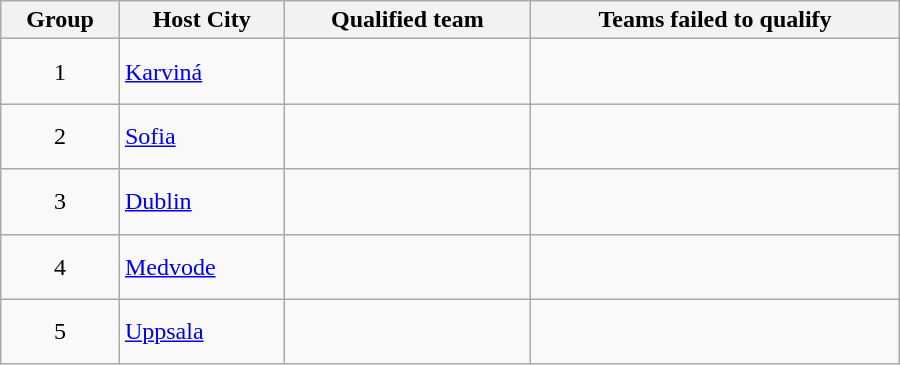<table class="wikitable" width=600>
<tr>
<th>Group</th>
<th>Host City</th>
<th>Qualified team</th>
<th>Teams failed to qualify</th>
</tr>
<tr>
<td align="center">1</td>
<td> <a href='#'>Karviná</a></td>
<td></td>
<td><br><br></td>
</tr>
<tr>
<td align="center">2</td>
<td> <a href='#'>Sofia</a></td>
<td></td>
<td><br><br></td>
</tr>
<tr>
<td align="center">3</td>
<td> <a href='#'>Dublin</a></td>
<td></td>
<td><br><br></td>
</tr>
<tr>
<td align="center">4</td>
<td> <a href='#'>Medvode</a></td>
<td></td>
<td><br><br></td>
</tr>
<tr>
<td align="center">5</td>
<td> <a href='#'>Uppsala</a></td>
<td></td>
<td><br><br></td>
</tr>
</table>
